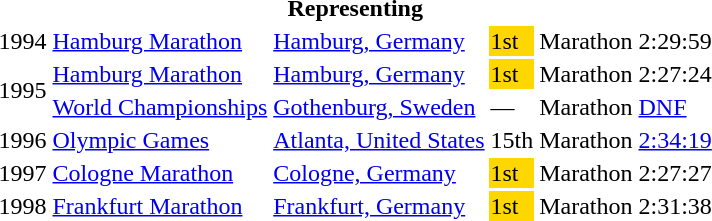<table>
<tr>
<th colspan="6">Representing </th>
</tr>
<tr>
<td>1994</td>
<td><a href='#'>Hamburg Marathon</a></td>
<td><a href='#'>Hamburg, Germany</a></td>
<td bgcolor="gold">1st</td>
<td>Marathon</td>
<td>2:29:59</td>
</tr>
<tr>
<td rowspan=2>1995</td>
<td><a href='#'>Hamburg Marathon</a></td>
<td><a href='#'>Hamburg, Germany</a></td>
<td bgcolor="gold">1st</td>
<td>Marathon</td>
<td>2:27:24</td>
</tr>
<tr>
<td><a href='#'>World Championships</a></td>
<td><a href='#'>Gothenburg, Sweden</a></td>
<td>—</td>
<td>Marathon</td>
<td><a href='#'>DNF</a></td>
</tr>
<tr>
<td>1996</td>
<td><a href='#'>Olympic Games</a></td>
<td><a href='#'>Atlanta, United States</a></td>
<td>15th</td>
<td>Marathon</td>
<td><a href='#'>2:34:19</a></td>
</tr>
<tr>
<td>1997</td>
<td><a href='#'>Cologne Marathon</a></td>
<td><a href='#'>Cologne, Germany</a></td>
<td bgcolor="gold">1st</td>
<td>Marathon</td>
<td>2:27:27</td>
</tr>
<tr>
<td>1998</td>
<td><a href='#'>Frankfurt Marathon</a></td>
<td><a href='#'>Frankfurt, Germany</a></td>
<td bgcolor="gold">1st</td>
<td>Marathon</td>
<td>2:31:38</td>
</tr>
</table>
